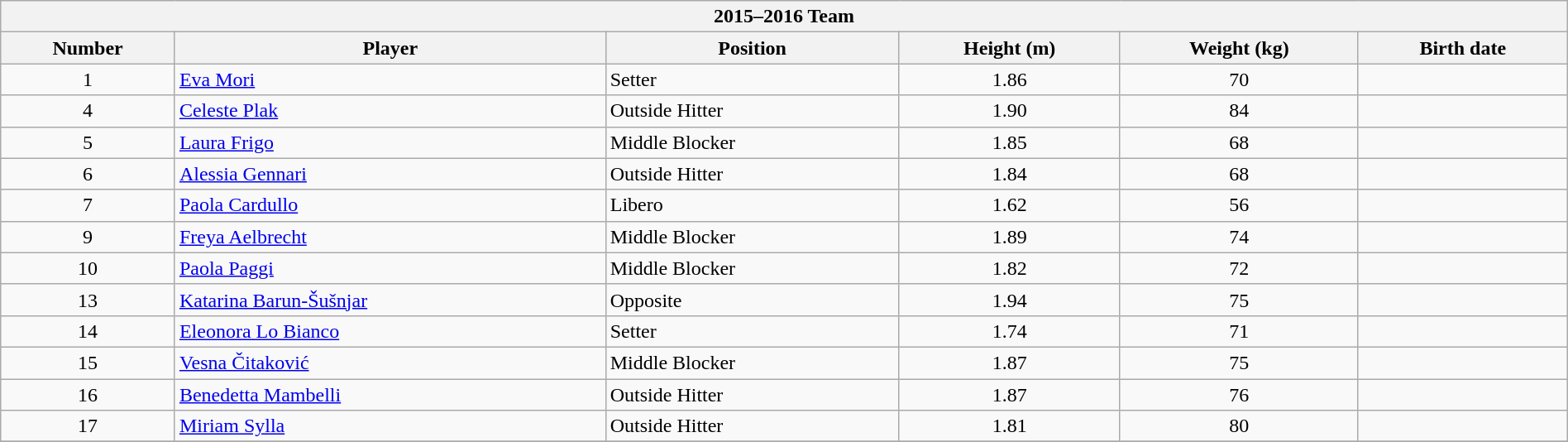<table class="wikitable" style="width:100%;">
<tr>
<th colspan=6><strong>2015–2016 Team</strong></th>
</tr>
<tr>
<th>Number</th>
<th>Player</th>
<th>Position</th>
<th>Height (m)</th>
<th>Weight (kg)</th>
<th>Birth date</th>
</tr>
<tr>
<td align=center>1</td>
<td> <a href='#'>Eva Mori</a></td>
<td>Setter</td>
<td align=center>1.86</td>
<td align=center>70</td>
<td></td>
</tr>
<tr>
<td align=center>4</td>
<td> <a href='#'>Celeste Plak</a></td>
<td>Outside Hitter</td>
<td align=center>1.90</td>
<td align=center>84</td>
<td></td>
</tr>
<tr>
<td align=center>5</td>
<td> <a href='#'>Laura Frigo</a></td>
<td>Middle Blocker</td>
<td align=center>1.85</td>
<td align=center>68</td>
<td></td>
</tr>
<tr>
<td align=center>6</td>
<td> <a href='#'>Alessia Gennari</a></td>
<td>Outside Hitter</td>
<td align=center>1.84</td>
<td align=center>68</td>
<td></td>
</tr>
<tr>
<td align=center>7</td>
<td> <a href='#'>Paola Cardullo</a></td>
<td>Libero</td>
<td align=center>1.62</td>
<td align=center>56</td>
<td></td>
</tr>
<tr>
<td align=center>9</td>
<td> <a href='#'>Freya Aelbrecht</a></td>
<td>Middle Blocker</td>
<td align=center>1.89</td>
<td align=center>74</td>
<td></td>
</tr>
<tr>
<td align=center>10</td>
<td> <a href='#'>Paola Paggi</a></td>
<td>Middle Blocker</td>
<td align=center>1.82</td>
<td align=center>72</td>
<td></td>
</tr>
<tr>
<td align=center>13</td>
<td> <a href='#'>Katarina Barun-Šušnjar</a></td>
<td>Opposite</td>
<td align=center>1.94</td>
<td align=center>75</td>
<td></td>
</tr>
<tr>
<td align=center>14</td>
<td> <a href='#'>Eleonora Lo Bianco</a></td>
<td>Setter</td>
<td align=center>1.74</td>
<td align=center>71</td>
<td></td>
</tr>
<tr>
<td align=center>15</td>
<td> <a href='#'>Vesna Čitaković</a></td>
<td>Middle Blocker</td>
<td align=center>1.87</td>
<td align=center>75</td>
<td></td>
</tr>
<tr>
<td align=center>16</td>
<td> <a href='#'>Benedetta Mambelli</a></td>
<td>Outside Hitter</td>
<td align=center>1.87</td>
<td align=center>76</td>
<td></td>
</tr>
<tr>
<td align=center>17</td>
<td> <a href='#'>Miriam Sylla</a></td>
<td>Outside Hitter</td>
<td align=center>1.81</td>
<td align=center>80</td>
<td></td>
</tr>
<tr>
</tr>
</table>
